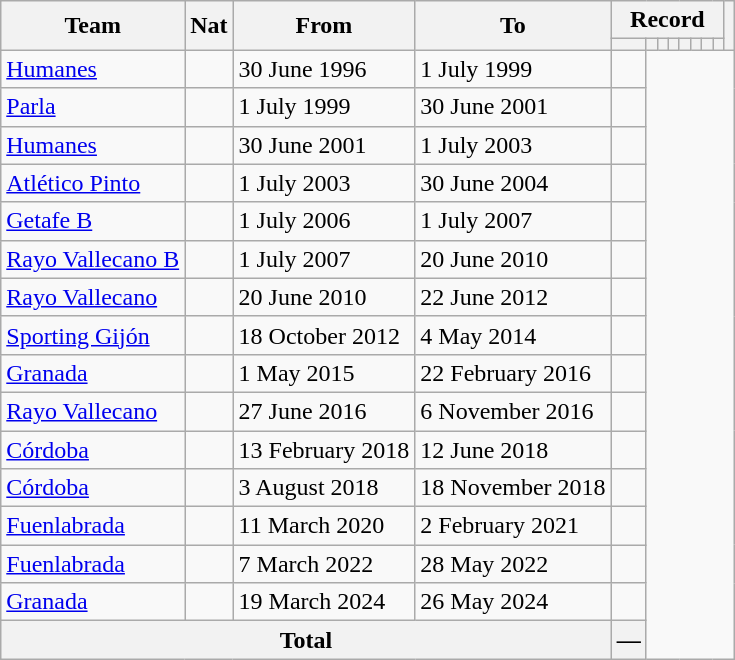<table class="wikitable" style="text-align: center">
<tr>
<th rowspan="2">Team</th>
<th rowspan="2">Nat</th>
<th rowspan="2">From</th>
<th rowspan="2">To</th>
<th colspan="8">Record</th>
<th rowspan=2></th>
</tr>
<tr>
<th></th>
<th></th>
<th></th>
<th></th>
<th></th>
<th></th>
<th></th>
<th></th>
</tr>
<tr>
<td align=left><a href='#'>Humanes</a></td>
<td></td>
<td align=left>30 June 1996</td>
<td align=left>1 July 1999<br></td>
<td></td>
</tr>
<tr>
<td align=left><a href='#'> Parla</a></td>
<td></td>
<td align=left>1 July 1999</td>
<td align=left>30 June 2001<br></td>
<td></td>
</tr>
<tr>
<td align=left><a href='#'>Humanes</a></td>
<td></td>
<td align=left>30 June 2001</td>
<td align=left>1 July 2003<br></td>
<td></td>
</tr>
<tr>
<td align=left><a href='#'>Atlético Pinto</a></td>
<td></td>
<td align=left>1 July 2003</td>
<td align=left>30 June 2004<br></td>
<td></td>
</tr>
<tr>
<td align=left><a href='#'>Getafe B</a></td>
<td></td>
<td align=left>1 July 2006</td>
<td align=left>1 July 2007<br></td>
<td></td>
</tr>
<tr>
<td align=left><a href='#'>Rayo Vallecano B</a></td>
<td></td>
<td align=left>1 July 2007</td>
<td align=left>20 June 2010<br></td>
<td></td>
</tr>
<tr>
<td align=left><a href='#'>Rayo Vallecano</a></td>
<td></td>
<td align=left>20 June 2010</td>
<td align=left>22 June 2012<br></td>
<td></td>
</tr>
<tr>
<td align=left><a href='#'>Sporting Gijón</a></td>
<td></td>
<td align=left>18 October 2012</td>
<td align=left>4 May 2014<br></td>
<td></td>
</tr>
<tr>
<td align=left><a href='#'>Granada</a></td>
<td></td>
<td align=left>1 May 2015</td>
<td align=left>22 February 2016<br></td>
<td></td>
</tr>
<tr>
<td align=left><a href='#'>Rayo Vallecano</a></td>
<td></td>
<td align=left>27 June 2016</td>
<td align=left>6 November 2016<br></td>
<td></td>
</tr>
<tr>
<td align=left><a href='#'>Córdoba</a></td>
<td></td>
<td align=left>13 February 2018</td>
<td align=left>12 June 2018<br></td>
<td></td>
</tr>
<tr>
<td align=left><a href='#'>Córdoba</a></td>
<td></td>
<td align=left>3 August 2018</td>
<td align=left>18 November 2018<br></td>
<td></td>
</tr>
<tr>
<td align=left><a href='#'>Fuenlabrada</a></td>
<td></td>
<td align=left>11 March 2020</td>
<td align=left>2 February 2021<br></td>
<td></td>
</tr>
<tr>
<td align=left><a href='#'>Fuenlabrada</a></td>
<td></td>
<td align=left>7 March 2022</td>
<td align=left>28 May 2022<br></td>
<td></td>
</tr>
<tr>
<td align=left><a href='#'>Granada</a></td>
<td></td>
<td align=left>19 March 2024</td>
<td align=left>26 May 2024<br></td>
<td></td>
</tr>
<tr>
<th colspan="4">Total<br></th>
<th>—</th>
</tr>
</table>
